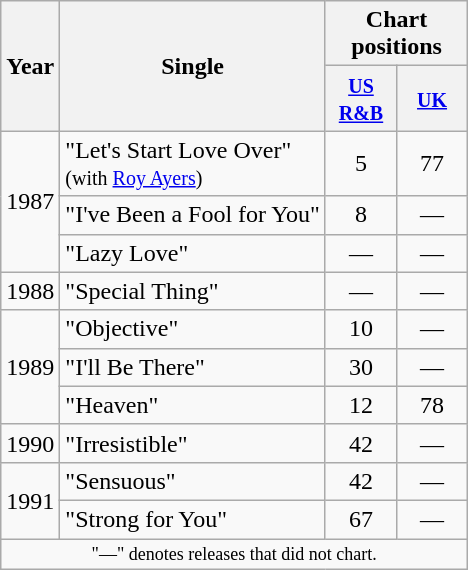<table class="wikitable" style="text-align:center;">
<tr>
<th rowspan="2">Year</th>
<th rowspan="2">Single</th>
<th colspan="2">Chart positions</th>
</tr>
<tr>
<th style="width:40px;"><small><a href='#'>US R&B</a></small><br></th>
<th style="width:40px;"><small><a href='#'>UK</a></small><br></th>
</tr>
<tr>
<td rowspan="3">1987</td>
<td style="text-align:left;">"Let's Start Love Over" <br><small>(with <a href='#'>Roy Ayers</a>)</small></td>
<td>5</td>
<td>77</td>
</tr>
<tr>
<td style="text-align:left;">"I've Been a Fool for You"</td>
<td>8</td>
<td>—</td>
</tr>
<tr>
<td style="text-align:left;">"Lazy Love"</td>
<td>—</td>
<td>—</td>
</tr>
<tr>
<td>1988</td>
<td style="text-align:left;">"Special Thing"</td>
<td>—</td>
<td>—</td>
</tr>
<tr>
<td rowspan="3">1989</td>
<td style="text-align:left;">"Objective"</td>
<td>10</td>
<td>—</td>
</tr>
<tr>
<td style="text-align:left;">"I'll Be There"</td>
<td>30</td>
<td>—</td>
</tr>
<tr>
<td style="text-align:left;">"Heaven"</td>
<td>12</td>
<td>78</td>
</tr>
<tr>
<td>1990</td>
<td style="text-align:left;">"Irresistible"</td>
<td>42</td>
<td>—</td>
</tr>
<tr>
<td rowspan="2">1991</td>
<td style="text-align:left;">"Sensuous"</td>
<td>42</td>
<td>—</td>
</tr>
<tr>
<td style="text-align:left;">"Strong for You"</td>
<td>67</td>
<td>—</td>
</tr>
<tr>
<td colspan="6" style="text-align:center; font-size:9pt;">"—" denotes releases that did not chart.</td>
</tr>
</table>
